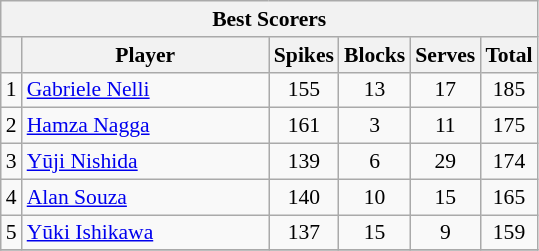<table class="wikitable sortable" style=font-size:90%>
<tr>
<th colspan=6>Best Scorers</th>
</tr>
<tr>
<th></th>
<th width=158>Player</th>
<th width=20>Spikes</th>
<th width=20>Blocks</th>
<th width=20>Serves</th>
<th width=20>Total</th>
</tr>
<tr>
<td align=center>1</td>
<td> <a href='#'>Gabriele Nelli</a></td>
<td align=center>155</td>
<td align=center>13</td>
<td align=center>17</td>
<td align=center>185</td>
</tr>
<tr>
<td>2</td>
<td> <a href='#'>Hamza Nagga</a></td>
<td align=center>161</td>
<td align=center>3</td>
<td align=center>11</td>
<td align=center>175</td>
</tr>
<tr>
<td>3</td>
<td> <a href='#'>Yūji Nishida</a></td>
<td align=center>139</td>
<td align=center>6</td>
<td align=center>29</td>
<td align=center>174</td>
</tr>
<tr>
<td>4</td>
<td> <a href='#'>Alan Souza</a></td>
<td align=center>140</td>
<td align=center>10</td>
<td align=center>15</td>
<td align=center>165</td>
</tr>
<tr>
<td>5</td>
<td> <a href='#'>Yūki Ishikawa</a></td>
<td align=center>137</td>
<td align=center>15</td>
<td align=center>9</td>
<td align=center>159</td>
</tr>
<tr>
</tr>
</table>
